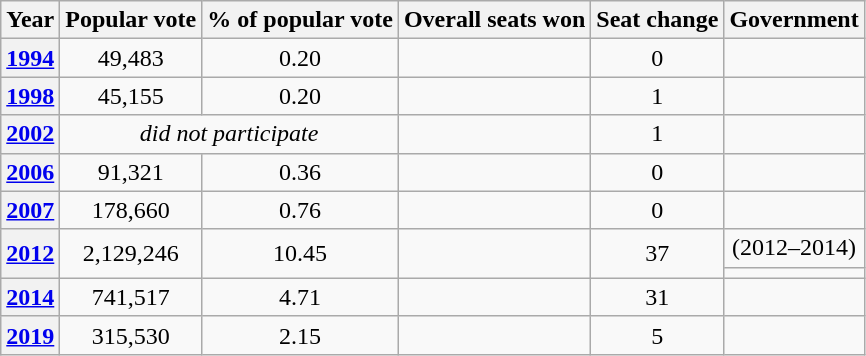<table class="wikitable" style="text-align:center">
<tr>
<th>Year</th>
<th>Popular vote</th>
<th>% of popular vote</th>
<th>Overall seats won</th>
<th>Seat change</th>
<th rowspan=1>Government</th>
</tr>
<tr>
<th><a href='#'>1994</a></th>
<td>49,483</td>
<td>0.20</td>
<td></td>
<td> 0</td>
<td></td>
</tr>
<tr>
<th><a href='#'>1998</a></th>
<td>45,155</td>
<td>0.20</td>
<td></td>
<td> 1</td>
<td></td>
</tr>
<tr>
<th><a href='#'>2002</a></th>
<td colspan=2><em>did not participate</em></td>
<td></td>
<td> 1</td>
<td></td>
</tr>
<tr>
<th><a href='#'>2006</a></th>
<td>91,321</td>
<td>0.36</td>
<td></td>
<td> 0</td>
<td></td>
</tr>
<tr>
<th><a href='#'>2007</a></th>
<td>178,660</td>
<td>0.76</td>
<td></td>
<td> 0</td>
<td></td>
</tr>
<tr>
<th rowspan="2"><a href='#'>2012</a></th>
<td rowspan="2">2,129,246</td>
<td rowspan="2">10.45</td>
<td rowspan="2"></td>
<td rowspan="2"> 37</td>
<td> (2012–2014)</td>
</tr>
<tr>
<td></td>
</tr>
<tr>
<th><a href='#'>2014</a></th>
<td>741,517</td>
<td>4.71</td>
<td></td>
<td> 31</td>
<td></td>
</tr>
<tr>
<th><a href='#'>2019</a></th>
<td>315,530</td>
<td>2.15</td>
<td></td>
<td> 5</td>
<td></td>
</tr>
</table>
